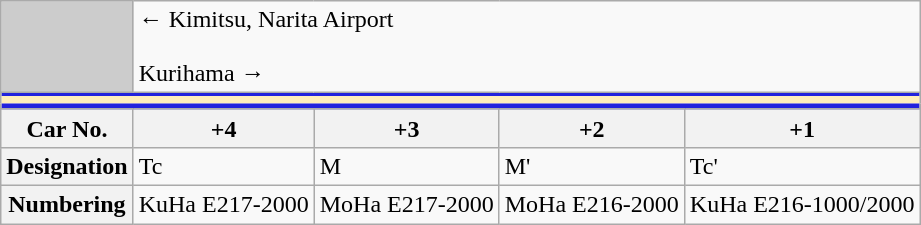<table class="wikitable">
<tr>
<td style="background-color:#ccc;"> </td>
<td colspan="4"><div>← Kimitsu, Narita Airport</div> <div>Kurihama →</div></td>
</tr>
<tr style="line-height: 1.5px; background-color: #2222dd;">
<td colspan="5" style="padding:0; border:0;"> </td>
</tr>
<tr style="line-height: 5.5px; background-color: #ffeebb;">
<td colspan="5" style="padding:0; border:0;"> </td>
</tr>
<tr style="line-height: 3px; background-color: #2222dd;">
<td colspan="5" style="padding:0; border:0;"> </td>
</tr>
<tr>
<th>Car No.</th>
<th>+4</th>
<th>+3</th>
<th>+2</th>
<th>+1</th>
</tr>
<tr>
<th>Designation</th>
<td>Tc</td>
<td>M</td>
<td>M'</td>
<td>Tc'</td>
</tr>
<tr>
<th>Numbering</th>
<td>KuHa E217-2000</td>
<td>MoHa E217-2000</td>
<td>MoHa E216-2000</td>
<td>KuHa E216-1000/2000</td>
</tr>
</table>
